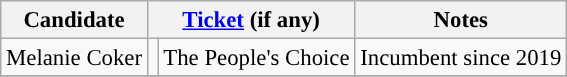<table class="wikitable" style="font-size: 95%">
<tr>
<th>Candidate</th>
<th colspan="2"><a href='#'>Ticket</a> (if any)</th>
<th>Notes</th>
</tr>
<tr>
<td>Melanie Coker</td>
<td style="background-color:"></td>
<td>The People's Choice</td>
<td>Incumbent since 2019</td>
</tr>
<tr>
</tr>
</table>
